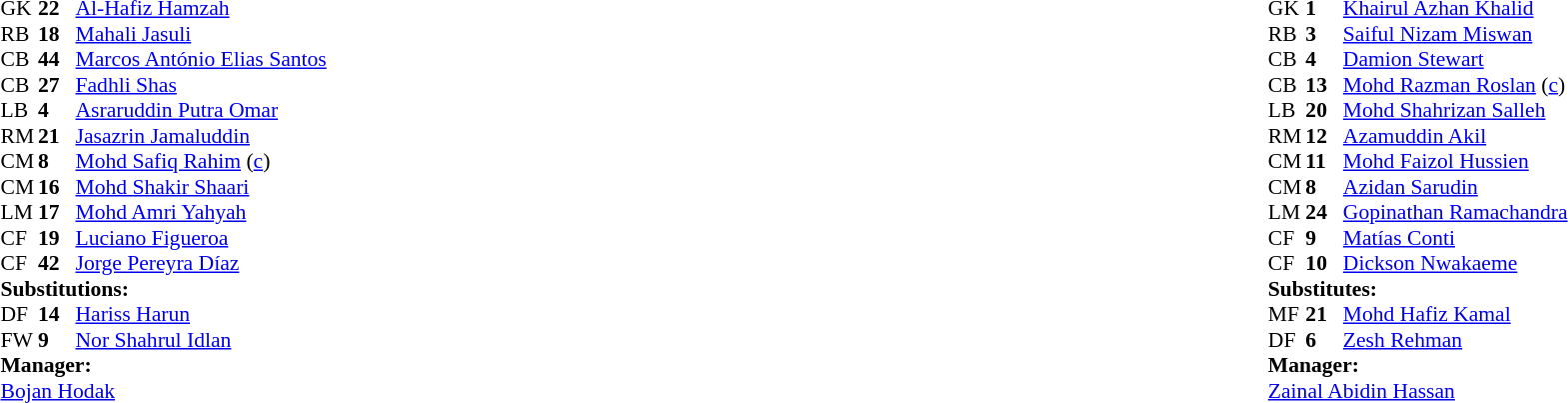<table width="100%">
<tr>
<td valign="top" width="50%"><br><table style="font-size: 90%" cellspacing="0" cellpadding="0">
<tr>
<td colspan="4"></td>
</tr>
<tr>
<th width="25"></th>
<th width="25"></th>
</tr>
<tr>
<td>GK</td>
<td><strong>22</strong></td>
<td><a href='#'>Al-Hafiz Hamzah</a></td>
</tr>
<tr>
<td>RB</td>
<td><strong>18</strong></td>
<td><a href='#'>Mahali Jasuli</a></td>
<td></td>
<td></td>
</tr>
<tr>
<td>CB</td>
<td><strong>44</strong></td>
<td><a href='#'>Marcos António Elias Santos</a></td>
</tr>
<tr>
<td>CB</td>
<td><strong>27</strong></td>
<td><a href='#'>Fadhli Shas</a></td>
</tr>
<tr>
<td>LB</td>
<td><strong>4</strong></td>
<td><a href='#'>Asraruddin Putra Omar</a></td>
</tr>
<tr>
<td>RM</td>
<td><strong>21</strong></td>
<td><a href='#'>Jasazrin Jamaluddin</a></td>
</tr>
<tr>
<td>CM</td>
<td><strong>8</strong></td>
<td><a href='#'>Mohd Safiq Rahim</a> (<a href='#'>c</a>)</td>
</tr>
<tr>
<td>CM</td>
<td><strong>16</strong></td>
<td><a href='#'>Mohd Shakir Shaari</a></td>
<td></td>
<td></td>
</tr>
<tr>
<td>LM</td>
<td><strong>17</strong></td>
<td><a href='#'>Mohd Amri Yahyah</a></td>
</tr>
<tr>
<td>CF</td>
<td><strong>19</strong></td>
<td><a href='#'>Luciano Figueroa</a></td>
</tr>
<tr>
<td>CF</td>
<td><strong>42</strong></td>
<td><a href='#'>Jorge Pereyra Díaz</a></td>
</tr>
<tr>
<td colspan=4><strong>Substitutions:</strong></td>
</tr>
<tr>
<td>DF</td>
<td><strong>14</strong></td>
<td><a href='#'>Hariss Harun</a></td>
<td></td>
<td></td>
</tr>
<tr>
<td>FW</td>
<td><strong>9</strong></td>
<td><a href='#'>Nor Shahrul Idlan</a></td>
<td></td>
<td></td>
</tr>
<tr>
<td colspan=4><strong>Manager:</strong></td>
</tr>
<tr>
<td colspan="4"> <a href='#'>Bojan Hodak</a></td>
</tr>
</table>
</td>
<td valign="top"><br></td>
<td valign="top" width="50%"><br><table style="font-size: 90%" cellspacing="0" cellpadding="0" align=center>
<tr>
<td colspan="4"></td>
</tr>
<tr>
<th width="25"></th>
<th width="25"></th>
</tr>
<tr>
<td>GK</td>
<td><strong>1</strong></td>
<td><a href='#'>Khairul Azhan Khalid</a></td>
</tr>
<tr>
<td>RB</td>
<td><strong>3</strong></td>
<td><a href='#'>Saiful Nizam Miswan</a></td>
<td></td>
<td></td>
</tr>
<tr>
<td>CB</td>
<td><strong>4</strong></td>
<td><a href='#'>Damion Stewart</a></td>
</tr>
<tr>
<td>CB</td>
<td><strong>13</strong></td>
<td><a href='#'>Mohd Razman Roslan</a> (<a href='#'>c</a>)</td>
</tr>
<tr>
<td>LB</td>
<td><strong>20</strong></td>
<td><a href='#'>Mohd Shahrizan Salleh</a></td>
</tr>
<tr>
<td>RM</td>
<td><strong>12</strong></td>
<td><a href='#'>Azamuddin Akil</a></td>
</tr>
<tr>
<td>CM</td>
<td><strong>11</strong></td>
<td><a href='#'>Mohd Faizol Hussien</a></td>
<td></td>
<td></td>
</tr>
<tr>
<td>CM</td>
<td><strong>8</strong></td>
<td><a href='#'>Azidan Sarudin</a></td>
<td></td>
</tr>
<tr>
<td>LM</td>
<td><strong>24</strong></td>
<td><a href='#'>Gopinathan Ramachandra</a></td>
</tr>
<tr>
<td>CF</td>
<td><strong>9</strong></td>
<td><a href='#'>Matías Conti</a></td>
<td></td>
<td></td>
</tr>
<tr>
<td>CF</td>
<td><strong>10</strong></td>
<td><a href='#'>Dickson Nwakaeme</a></td>
</tr>
<tr>
<td colspan=4><strong>Substitutes:</strong></td>
</tr>
<tr>
<td>MF</td>
<td><strong>21</strong></td>
<td><a href='#'>Mohd Hafiz Kamal</a></td>
<td></td>
<td></td>
</tr>
<tr>
<td>DF</td>
<td><strong>6</strong></td>
<td><a href='#'>Zesh Rehman</a></td>
<td></td>
<td></td>
</tr>
<tr>
<td colspan=4><strong>Manager:</strong></td>
</tr>
<tr>
<td colspan="4"><a href='#'>Zainal Abidin Hassan</a></td>
</tr>
</table>
</td>
</tr>
</table>
